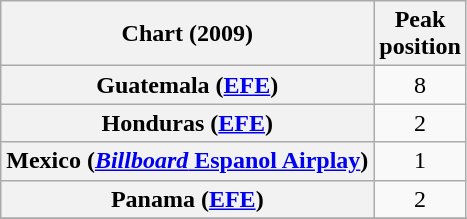<table class="wikitable sortable plainrowheaders" style="text-align:center;">
<tr>
<th align="left">Chart (2009)</th>
<th align="left">Peak<br>position</th>
</tr>
<tr>
<th scope="row">Guatemala (<a href='#'>EFE</a>)</th>
<td>8</td>
</tr>
<tr>
<th scope="row">Honduras (<a href='#'>EFE</a>)</th>
<td>2</td>
</tr>
<tr>
<th scope="row">Mexico (<a href='#'><em>Billboard</em> Espanol Airplay</a>)</th>
<td>1</td>
</tr>
<tr>
<th scope="row">Panama (<a href='#'>EFE</a>)</th>
<td>2</td>
</tr>
<tr>
</tr>
<tr>
</tr>
<tr>
</tr>
</table>
